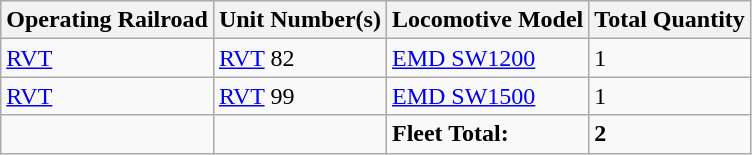<table class="wikitable">
<tr>
<th>Operating Railroad</th>
<th>Unit Number(s)</th>
<th>Locomotive Model</th>
<th>Total Quantity</th>
</tr>
<tr>
<td><a href='#'>RVT</a></td>
<td><a href='#'>RVT</a> 82</td>
<td><a href='#'>EMD SW1200</a></td>
<td>1</td>
</tr>
<tr>
<td><a href='#'>RVT</a></td>
<td><a href='#'>RVT</a> 99</td>
<td><a href='#'>EMD SW1500</a></td>
<td>1</td>
</tr>
<tr>
<td></td>
<td></td>
<td><strong>Fleet Total:</strong></td>
<td><strong>2</strong></td>
</tr>
</table>
